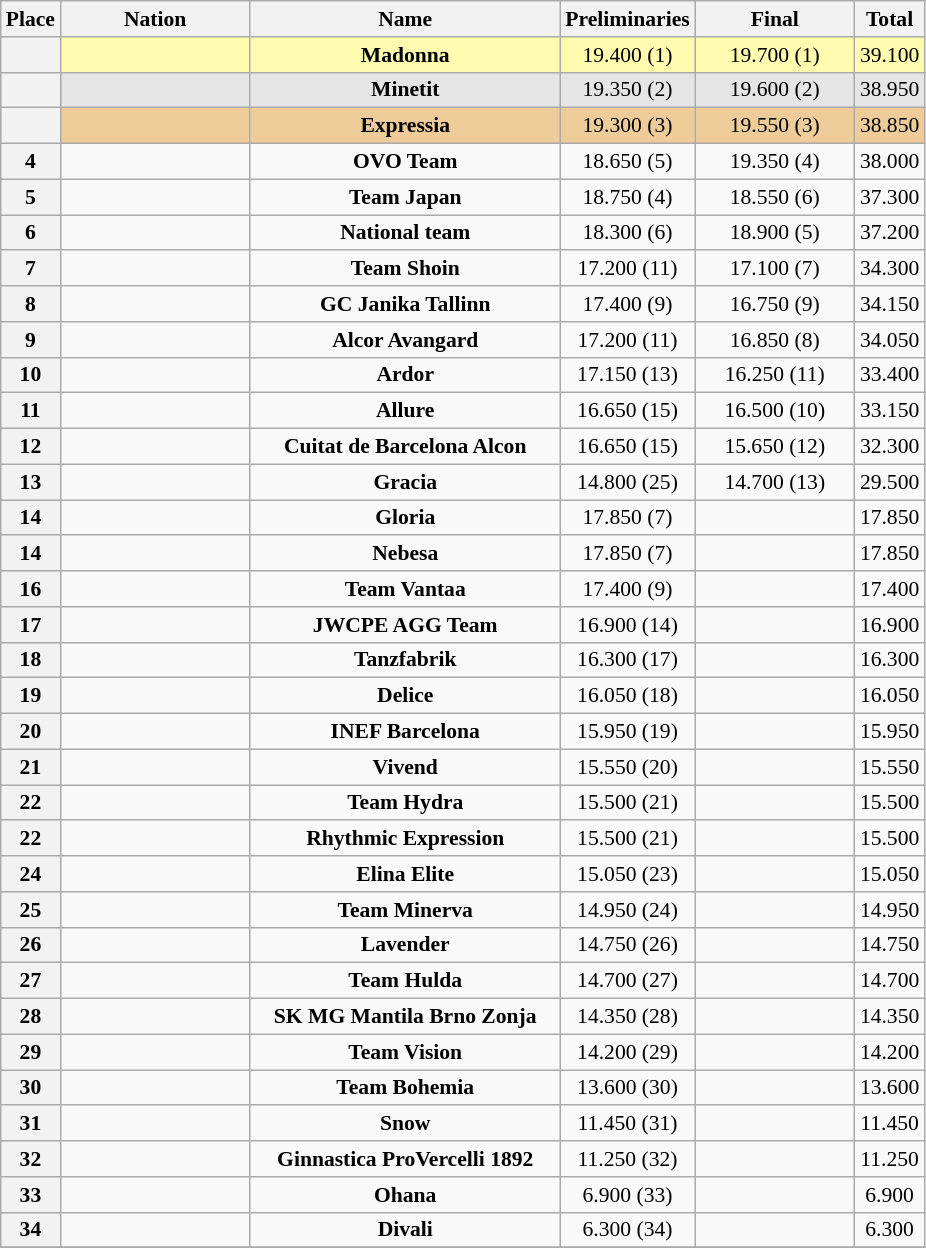<table class="wikitable sortable" style="text-align:center; font-size:90%">
<tr>
<th scope="col" style="width:20px;">Place</th>
<th ! scope="col" style="width:120px;">Nation</th>
<th ! scope="col" style="width:200px;">Name</th>
<th ! scope="col" style="width:60px;">Preliminaries</th>
<th ! scope="col" style="width:100px;">Final</th>
<th ! scope=col>Total</th>
</tr>
<tr bgcolor=fffcaf>
<th scope=row></th>
<td align=left></td>
<td><strong>Madonna</strong></td>
<td>19.400 (1)</td>
<td>19.700 (1)</td>
<td>39.100</td>
</tr>
<tr bgcolor=e5e5e5>
<th scope=row></th>
<td align=left></td>
<td><strong>Minetit</strong></td>
<td>19.350 (2)</td>
<td>19.600 (2)</td>
<td>38.950</td>
</tr>
<tr bgcolor=eecc99>
<th scope=row></th>
<td align=left></td>
<td><strong>Expressia</strong></td>
<td>19.300 (3)</td>
<td>19.550 (3)</td>
<td>38.850</td>
</tr>
<tr>
<th scope=row>4</th>
<td align=left></td>
<td><strong>OVO Team</strong></td>
<td>18.650 (5)</td>
<td>19.350 (4)</td>
<td>38.000</td>
</tr>
<tr>
<th scope=row>5</th>
<td align=left></td>
<td><strong>Team Japan</strong></td>
<td>18.750 (4)</td>
<td>18.550 (6)</td>
<td>37.300</td>
</tr>
<tr>
<th scope=row>6</th>
<td align=left></td>
<td><strong>National team</strong></td>
<td>18.300 (6)</td>
<td>18.900 (5)</td>
<td>37.200</td>
</tr>
<tr>
<th scope=row>7</th>
<td align=left></td>
<td><strong>Team Shoin</strong></td>
<td>17.200 (11)</td>
<td>17.100 (7)</td>
<td>34.300</td>
</tr>
<tr>
<th scope=row>8</th>
<td align=left></td>
<td><strong>GC Janika Tallinn</strong></td>
<td>17.400 (9)</td>
<td>16.750 (9)</td>
<td>34.150</td>
</tr>
<tr>
<th scope=row>9</th>
<td align=left></td>
<td><strong>Alcor Avangard</strong></td>
<td>17.200 (11)</td>
<td>16.850 (8)</td>
<td>34.050</td>
</tr>
<tr>
<th scope=row>10</th>
<td align=left></td>
<td><strong>Ardor</strong></td>
<td>17.150 (13)</td>
<td>16.250 (11)</td>
<td>33.400</td>
</tr>
<tr>
<th scope=row>11</th>
<td align=left></td>
<td><strong>Allure</strong></td>
<td>16.650 (15)</td>
<td>16.500 (10)</td>
<td>33.150</td>
</tr>
<tr>
<th scope=row>12</th>
<td align=left></td>
<td><strong>Cuitat de Barcelona Alcon</strong></td>
<td>16.650 (15)</td>
<td>15.650 (12)</td>
<td>32.300</td>
</tr>
<tr>
<th scope=row>13</th>
<td align=left></td>
<td><strong>Gracia</strong></td>
<td>14.800 (25)</td>
<td>14.700 (13)</td>
<td>29.500</td>
</tr>
<tr>
<th scope=row>14</th>
<td align=left></td>
<td><strong>Gloria</strong></td>
<td>17.850 (7)</td>
<td></td>
<td>17.850</td>
</tr>
<tr>
<th scope=row>14</th>
<td align=left></td>
<td><strong>Nebesa</strong></td>
<td>17.850 (7)</td>
<td></td>
<td>17.850</td>
</tr>
<tr>
<th scope=row>16</th>
<td align=left></td>
<td><strong>Team Vantaa</strong></td>
<td>17.400 (9)</td>
<td></td>
<td>17.400</td>
</tr>
<tr>
<th scope=row>17</th>
<td align=left></td>
<td><strong>JWCPE AGG Team</strong></td>
<td>16.900 (14)</td>
<td></td>
<td>16.900</td>
</tr>
<tr>
<th scope=row>18</th>
<td align=left></td>
<td><strong>Tanzfabrik</strong></td>
<td>16.300 (17)</td>
<td></td>
<td>16.300</td>
</tr>
<tr>
<th scope=row>19</th>
<td align=left></td>
<td><strong>Delice</strong></td>
<td>16.050 (18)</td>
<td></td>
<td>16.050</td>
</tr>
<tr>
<th scope=row>20</th>
<td align=left></td>
<td><strong>INEF Barcelona</strong></td>
<td>15.950 (19)</td>
<td></td>
<td>15.950</td>
</tr>
<tr>
<th scope=row>21</th>
<td align=left></td>
<td><strong>Vivend</strong></td>
<td>15.550 (20)</td>
<td></td>
<td>15.550</td>
</tr>
<tr>
<th scope=row>22</th>
<td align=left></td>
<td><strong>Team Hydra</strong></td>
<td>15.500 (21)</td>
<td></td>
<td>15.500</td>
</tr>
<tr>
<th scope=row>22</th>
<td align=left></td>
<td><strong>Rhythmic Expression</strong></td>
<td>15.500 (21)</td>
<td></td>
<td>15.500</td>
</tr>
<tr>
<th scope=row>24</th>
<td align=left></td>
<td><strong>Elina Elite</strong></td>
<td>15.050 (23)</td>
<td></td>
<td>15.050</td>
</tr>
<tr>
<th scope=row>25</th>
<td align=left></td>
<td><strong>Team Minerva</strong></td>
<td>14.950 (24)</td>
<td></td>
<td>14.950</td>
</tr>
<tr>
<th scope=row>26</th>
<td align=left></td>
<td><strong>Lavender</strong></td>
<td>14.750 (26)</td>
<td></td>
<td>14.750</td>
</tr>
<tr>
<th scope=row>27</th>
<td align=left></td>
<td><strong>Team Hulda</strong></td>
<td>14.700 (27)</td>
<td></td>
<td>14.700</td>
</tr>
<tr>
<th scope=row>28</th>
<td align=left></td>
<td><strong>SK MG Mantila Brno Zonja</strong></td>
<td>14.350 (28)</td>
<td></td>
<td>14.350</td>
</tr>
<tr>
<th scope=row>29</th>
<td align=left></td>
<td><strong>Team Vision</strong></td>
<td>14.200 (29)</td>
<td></td>
<td>14.200</td>
</tr>
<tr>
<th scope=row>30</th>
<td align=left></td>
<td><strong>Team Bohemia</strong></td>
<td>13.600 (30)</td>
<td></td>
<td>13.600</td>
</tr>
<tr>
<th scope=row>31</th>
<td align=left></td>
<td><strong>Snow</strong></td>
<td>11.450 (31)</td>
<td></td>
<td>11.450</td>
</tr>
<tr>
<th scope=row>32</th>
<td align=left></td>
<td><strong>Ginnastica ProVercelli 1892</strong></td>
<td>11.250 (32)</td>
<td></td>
<td>11.250</td>
</tr>
<tr>
<th scope=row>33</th>
<td align=left></td>
<td><strong>Ohana</strong></td>
<td>6.900 (33)</td>
<td></td>
<td>6.900</td>
</tr>
<tr>
<th scope=row>34</th>
<td align=left></td>
<td><strong>Divali</strong></td>
<td>6.300 (34)</td>
<td></td>
<td>6.300</td>
</tr>
<tr>
</tr>
</table>
